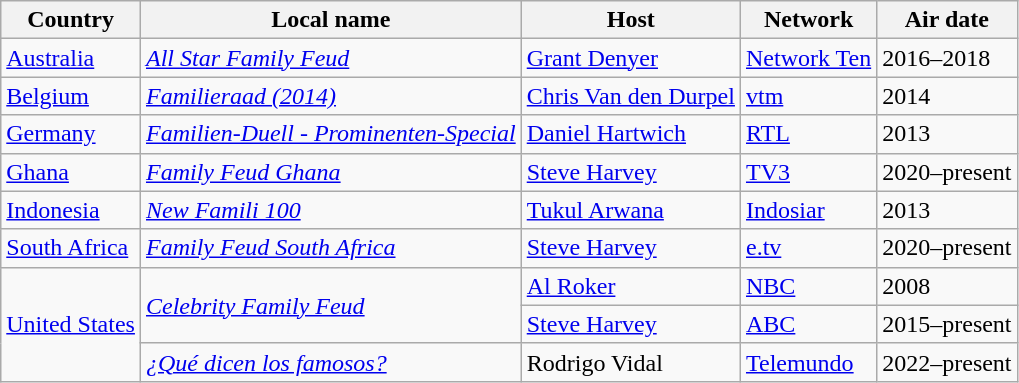<table class="wikitable">
<tr>
<th>Country</th>
<th>Local name</th>
<th>Host</th>
<th>Network</th>
<th>Air date</th>
</tr>
<tr>
<td><a href='#'>Australia</a></td>
<td><em><a href='#'>All Star Family Feud</a></em></td>
<td><a href='#'>Grant Denyer</a></td>
<td><a href='#'>Network Ten</a></td>
<td>2016–2018</td>
</tr>
<tr>
<td><a href='#'>Belgium</a></td>
<td><em><a href='#'>Familieraad (2014)</a></em></td>
<td><a href='#'>Chris Van den Durpel</a></td>
<td><a href='#'>vtm</a></td>
<td>2014</td>
</tr>
<tr>
<td><a href='#'>Germany</a></td>
<td><em><a href='#'>Familien-Duell - Prominenten-Special</a></em></td>
<td><a href='#'>Daniel Hartwich</a></td>
<td><a href='#'>RTL</a></td>
<td>2013</td>
</tr>
<tr>
<td><a href='#'>Ghana</a></td>
<td><em><a href='#'>Family Feud Ghana</a></em></td>
<td><a href='#'>Steve Harvey</a></td>
<td><a href='#'>TV3</a></td>
<td>2020–present</td>
</tr>
<tr>
<td><a href='#'>Indonesia</a></td>
<td><em><a href='#'>New Famili 100</a></em></td>
<td><a href='#'>Tukul Arwana</a></td>
<td><a href='#'>Indosiar</a></td>
<td>2013</td>
</tr>
<tr>
<td><a href='#'>South Africa</a></td>
<td><em><a href='#'>Family Feud South Africa</a></em></td>
<td><a href='#'>Steve Harvey</a></td>
<td><a href='#'>e.tv</a></td>
<td>2020–present</td>
</tr>
<tr>
<td rowspan="3"><a href='#'>United States</a></td>
<td rowspan="2"><em><a href='#'>Celebrity Family Feud</a></em></td>
<td><a href='#'>Al Roker</a></td>
<td><a href='#'>NBC</a></td>
<td>2008</td>
</tr>
<tr>
<td><a href='#'>Steve Harvey</a></td>
<td><a href='#'>ABC</a></td>
<td>2015–present</td>
</tr>
<tr>
<td><em><a href='#'>¿Qué dicen los famosos?</a></em></td>
<td>Rodrigo Vidal</td>
<td><a href='#'>Telemundo</a></td>
<td>2022–present</td>
</tr>
</table>
